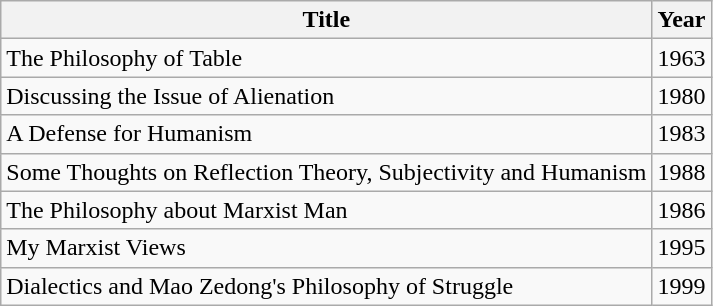<table class="wikitable">
<tr>
<th>Title</th>
<th>Year</th>
</tr>
<tr>
<td>The Philosophy of Table</td>
<td>1963</td>
</tr>
<tr>
<td>Discussing the Issue of Alienation</td>
<td>1980</td>
</tr>
<tr>
<td>A Defense for Humanism</td>
<td>1983</td>
</tr>
<tr>
<td>Some Thoughts on Reflection Theory, Subjectivity and Humanism</td>
<td>1988</td>
</tr>
<tr>
<td>The Philosophy about Marxist Man</td>
<td>1986</td>
</tr>
<tr>
<td>My Marxist Views</td>
<td>1995</td>
</tr>
<tr>
<td>Dialectics and Mao Zedong's Philosophy of Struggle</td>
<td>1999</td>
</tr>
</table>
